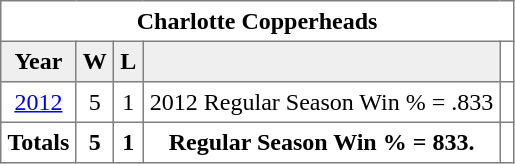<table class="toccolours" border="1" cellpadding="4" cellspacing="2" style="border-collapse: collapse;">
<tr>
<td colspan="5" align="center"><strong>Charlotte Copperheads</strong></td>
</tr>
<tr bgcolor="#efefef">
<th>Year</th>
<th>W</th>
<th>L</th>
<th></th>
</tr>
<tr ALIGN=center>
<td><a href='#'>2012</a></td>
<td>5</td>
<td>1</td>
<td>2012 Regular Season Win % = .833</td>
<td></td>
</tr>
<tr ALIGN=center>
<th><strong>Totals</strong></th>
<th><strong>5</strong></th>
<th><strong>1</strong></th>
<th><strong>Regular Season Win % = 833.</strong></th>
<th><br></th>
</tr>
</table>
